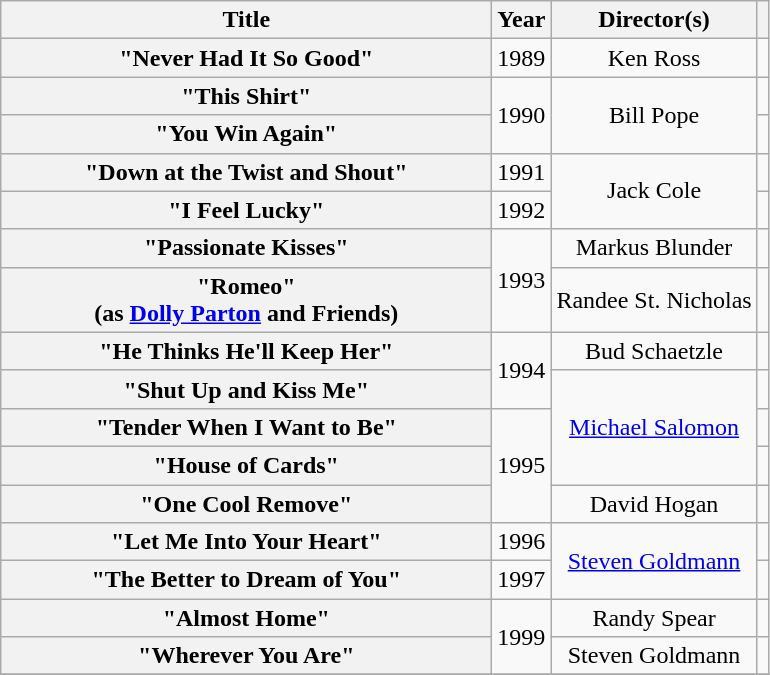<table class="wikitable plainrowheaders" style="text-align:center;" border="1">
<tr>
<th scope="col" style="width:20em;">Title</th>
<th scope="col">Year</th>
<th scope="col">Director(s)</th>
<th></th>
</tr>
<tr>
<th scope="row">"Never Had It So Good"</th>
<td>1989</td>
<td>Ken Ross</td>
<td></td>
</tr>
<tr>
<th scope="row">"This Shirt"</th>
<td rowspan="2">1990</td>
<td rowspan="2">Bill Pope</td>
<td></td>
</tr>
<tr>
<th scope="row">"You Win Again"</th>
<td></td>
</tr>
<tr>
<th scope="row">"Down at the Twist and Shout"</th>
<td>1991</td>
<td rowspan="2">Jack Cole</td>
<td></td>
</tr>
<tr>
<th scope="row">"I Feel Lucky"</th>
<td>1992</td>
<td></td>
</tr>
<tr>
<th scope="row">"Passionate Kisses"</th>
<td rowspan="2">1993</td>
<td>Markus Blunder</td>
<td></td>
</tr>
<tr>
<th scope="row">"Romeo"<br><span>(as <a href='#'>Dolly Parton</a> and Friends)</span></th>
<td>Randee St. Nicholas</td>
<td></td>
</tr>
<tr>
<th scope="row">"He Thinks He'll Keep Her"</th>
<td rowspan="2">1994</td>
<td>Bud Schaetzle</td>
<td></td>
</tr>
<tr>
<th scope="row">"Shut Up and Kiss Me"</th>
<td rowspan="3"><a href='#'>Michael Salomon</a></td>
<td></td>
</tr>
<tr>
<th scope="row">"Tender When I Want to Be"</th>
<td rowspan="3">1995</td>
<td></td>
</tr>
<tr>
<th scope="row">"House of Cards"</th>
<td></td>
</tr>
<tr>
<th scope="row">"One Cool Remove"<br></th>
<td>David Hogan</td>
<td></td>
</tr>
<tr>
<th scope="row">"Let Me Into Your Heart"</th>
<td>1996</td>
<td rowspan="2"><a href='#'>Steven Goldmann</a></td>
<td></td>
</tr>
<tr>
<th scope="row">"The Better to Dream of You"</th>
<td>1997</td>
<td></td>
</tr>
<tr>
<th scope="row">"Almost Home"</th>
<td rowspan="2">1999</td>
<td>Randy Spear</td>
<td></td>
</tr>
<tr>
<th scope="row">"Wherever You Are"</th>
<td>Steven Goldmann</td>
<td></td>
</tr>
<tr>
</tr>
</table>
